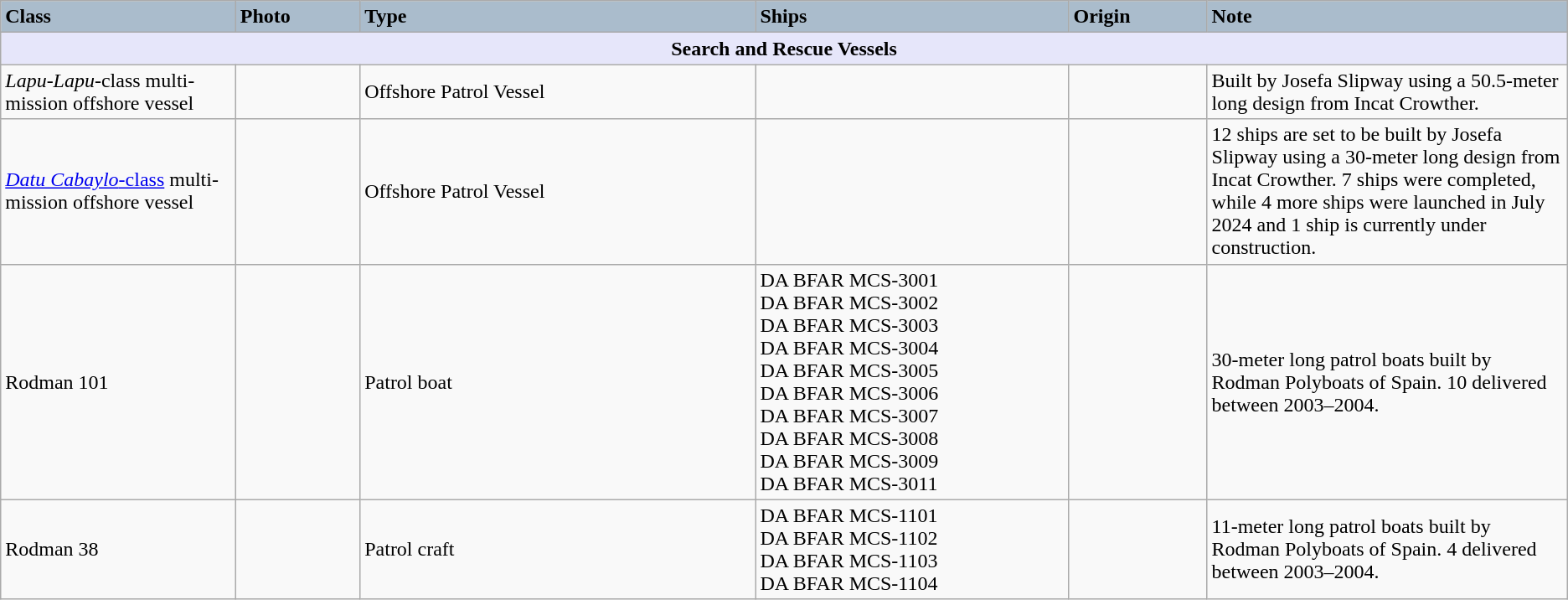<table class="wikitable">
<tr>
<th style="text-align:left; background: #aabccc; width:15%;">Class</th>
<th style="text-align:left; background: #aabccc;">Photo</th>
<th style="text-align:left; background: #aabccc;">Type</th>
<th style="text-align:left; background: #aabccc; width:20%;">Ships</th>
<th style="text-align:left; background: #aabccc;">Origin</th>
<th style="text-align:left; background: #aabccc; width:23%;">Note</th>
</tr>
<tr>
<th colspan="6" style="background: lavender;">Search and Rescue Vessels</th>
</tr>
<tr>
<td><em>Lapu-Lapu</em>-class multi-mission offshore vessel</td>
<td></td>
<td>Offshore Patrol Vessel</td>
<td><br> </td>
<td></td>
<td>Built by Josefa Slipway using a 50.5-meter long design from Incat Crowther.</td>
</tr>
<tr>
<td><a href='#'><em>Datu Cabaylo</em>-class</a> multi-mission offshore vessel</td>
<td></td>
<td>Offshore Patrol Vessel</td>
<td><br><br><br><br><br><br></td>
<td></td>
<td>12 ships are set to be built by Josefa Slipway using a 30-meter long design from Incat Crowther. 7 ships were completed, while 4 more ships were launched in July 2024 and 1 ship is currently under construction.</td>
</tr>
<tr>
<td>Rodman 101</td>
<td></td>
<td>Patrol boat</td>
<td>DA BFAR MCS-3001<br>DA BFAR MCS-3002<br>DA BFAR MCS-3003<br>DA BFAR MCS-3004<br>DA BFAR MCS-3005<br> DA BFAR MCS-3006<br>DA BFAR MCS-3007<br>DA BFAR MCS-3008<br>DA BFAR MCS-3009<br>DA BFAR MCS-3011</td>
<td></td>
<td>30-meter long patrol boats built by Rodman Polyboats of Spain. 10 delivered between 2003–2004.</td>
</tr>
<tr>
<td>Rodman 38</td>
<td></td>
<td>Patrol craft</td>
<td>DA BFAR MCS-1101<br>DA BFAR MCS-1102<br>DA BFAR MCS-1103<br>DA BFAR MCS-1104</td>
<td></td>
<td>11-meter long patrol boats built by Rodman Polyboats of Spain. 4 delivered between 2003–2004.</td>
</tr>
</table>
